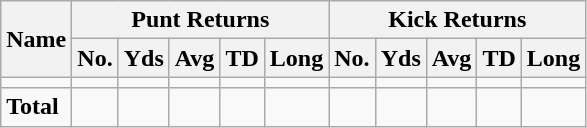<table class="wikitable" style="white-space:nowrap;">
<tr>
<th rowspan="2">Name</th>
<th colspan="5">Punt Returns</th>
<th colspan="5">Kick Returns</th>
</tr>
<tr>
<th>No.</th>
<th>Yds</th>
<th>Avg</th>
<th>TD</th>
<th>Long</th>
<th>No.</th>
<th>Yds</th>
<th>Avg</th>
<th>TD</th>
<th>Long</th>
</tr>
<tr>
<td></td>
<td></td>
<td></td>
<td></td>
<td></td>
<td></td>
<td></td>
<td></td>
<td></td>
<td></td>
<td></td>
</tr>
<tr>
<td><strong>Total</strong></td>
<td></td>
<td></td>
<td></td>
<td></td>
<td></td>
<td></td>
<td></td>
<td></td>
<td></td>
<td></td>
</tr>
</table>
